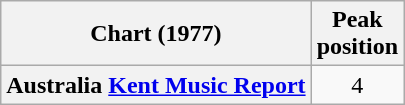<table class="wikitable sortable plainrowheaders">
<tr>
<th scope="col">Chart (1977)</th>
<th scope="col">Peak<br>position</th>
</tr>
<tr>
<th scope="row">Australia <a href='#'>Kent Music Report</a></th>
<td style="text-align:center;">4</td>
</tr>
</table>
